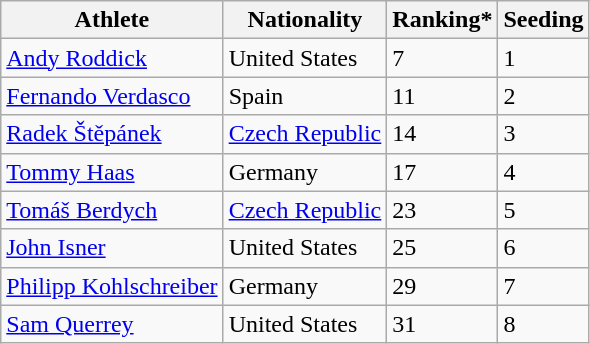<table class="wikitable" border="1">
<tr>
<th>Athlete</th>
<th>Nationality</th>
<th>Ranking*</th>
<th>Seeding</th>
</tr>
<tr>
<td><a href='#'>Andy Roddick</a></td>
<td> United States</td>
<td>7</td>
<td>1</td>
</tr>
<tr>
<td><a href='#'>Fernando Verdasco</a></td>
<td> Spain</td>
<td>11</td>
<td>2</td>
</tr>
<tr>
<td><a href='#'>Radek Štěpánek</a></td>
<td> <a href='#'>Czech Republic</a></td>
<td>14</td>
<td>3</td>
</tr>
<tr>
<td><a href='#'>Tommy Haas</a></td>
<td> Germany</td>
<td>17</td>
<td>4</td>
</tr>
<tr>
<td><a href='#'>Tomáš Berdych</a></td>
<td> <a href='#'>Czech Republic</a></td>
<td>23</td>
<td>5</td>
</tr>
<tr>
<td><a href='#'>John Isner</a></td>
<td> United States</td>
<td>25</td>
<td>6</td>
</tr>
<tr>
<td><a href='#'>Philipp Kohlschreiber</a></td>
<td> Germany</td>
<td>29</td>
<td>7</td>
</tr>
<tr>
<td><a href='#'>Sam Querrey</a></td>
<td> United States</td>
<td>31</td>
<td>8</td>
</tr>
</table>
